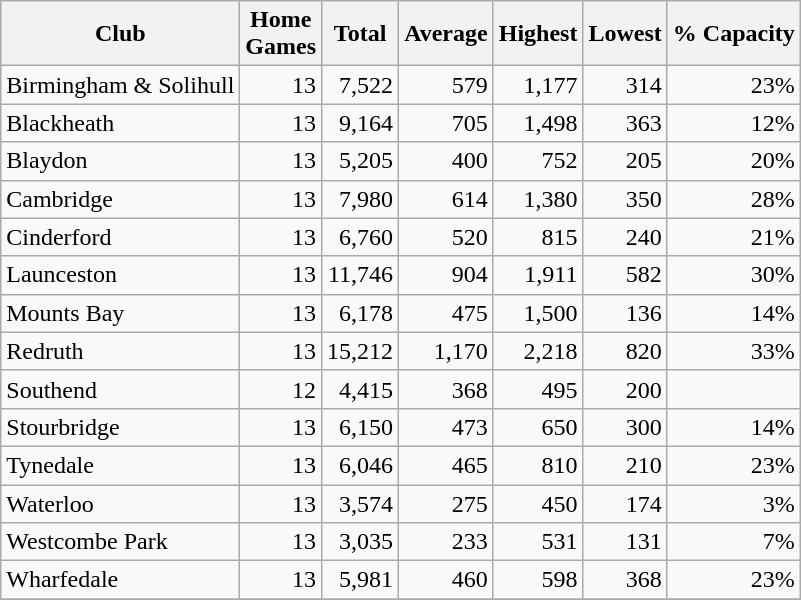<table class="wikitable sortable" style="text-align:right">
<tr>
<th>Club</th>
<th>Home<br>Games</th>
<th>Total</th>
<th>Average</th>
<th>Highest</th>
<th>Lowest</th>
<th>% Capacity</th>
</tr>
<tr>
<td style="text-align:left">Birmingham & Solihull</td>
<td>13</td>
<td>7,522</td>
<td>579</td>
<td>1,177</td>
<td>314</td>
<td>23%</td>
</tr>
<tr>
<td style="text-align:left">Blackheath</td>
<td>13</td>
<td>9,164</td>
<td>705</td>
<td>1,498</td>
<td>363</td>
<td>12%</td>
</tr>
<tr>
<td style="text-align:left">Blaydon</td>
<td>13</td>
<td>5,205</td>
<td>400</td>
<td>752</td>
<td>205</td>
<td>20%</td>
</tr>
<tr>
<td style="text-align:left">Cambridge</td>
<td>13</td>
<td>7,980</td>
<td>614</td>
<td>1,380</td>
<td>350</td>
<td>28%</td>
</tr>
<tr>
<td style="text-align:left">Cinderford</td>
<td>13</td>
<td>6,760</td>
<td>520</td>
<td>815</td>
<td>240</td>
<td>21%</td>
</tr>
<tr>
<td style="text-align:left">Launceston</td>
<td>13</td>
<td>11,746</td>
<td>904</td>
<td>1,911</td>
<td>582</td>
<td>30%</td>
</tr>
<tr>
<td style="text-align:left">Mounts Bay</td>
<td>13</td>
<td>6,178</td>
<td>475</td>
<td>1,500</td>
<td>136</td>
<td>14%</td>
</tr>
<tr>
<td style="text-align:left">Redruth</td>
<td>13</td>
<td>15,212</td>
<td>1,170</td>
<td>2,218</td>
<td>820</td>
<td>33%</td>
</tr>
<tr>
<td style="text-align:left">Southend</td>
<td>12</td>
<td>4,415</td>
<td>368</td>
<td>495</td>
<td>200</td>
<td></td>
</tr>
<tr>
<td style="text-align:left">Stourbridge</td>
<td>13</td>
<td>6,150</td>
<td>473</td>
<td>650</td>
<td>300</td>
<td>14%</td>
</tr>
<tr>
<td style="text-align:left">Tynedale</td>
<td>13</td>
<td>6,046</td>
<td>465</td>
<td>810</td>
<td>210</td>
<td>23%</td>
</tr>
<tr>
<td style="text-align:left">Waterloo</td>
<td>13</td>
<td>3,574</td>
<td>275</td>
<td>450</td>
<td>174</td>
<td>3%</td>
</tr>
<tr>
<td style="text-align:left">Westcombe Park</td>
<td>13</td>
<td>3,035</td>
<td>233</td>
<td>531</td>
<td>131</td>
<td>7%</td>
</tr>
<tr>
<td style="text-align:left">Wharfedale</td>
<td>13</td>
<td>5,981</td>
<td>460</td>
<td>598</td>
<td>368</td>
<td>23%</td>
</tr>
<tr>
</tr>
</table>
